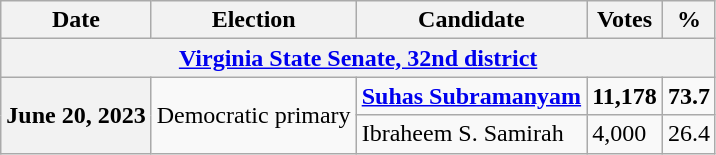<table class="wikitable">
<tr>
<th>Date</th>
<th>Election</th>
<th>Candidate</th>
<th>Votes</th>
<th>%</th>
</tr>
<tr>
<th colspan="5"><a href='#'>Virginia State Senate, 32nd district</a></th>
</tr>
<tr>
<th rowspan="2">June 20, 2023</th>
<td rowspan="2" align="center" >Democratic primary</td>
<td><strong><a href='#'>Suhas Subramanyam</a></strong></td>
<td><strong>11,178</strong></td>
<td><strong>73.7</strong></td>
</tr>
<tr>
<td>Ibraheem S. Samirah</td>
<td>4,000</td>
<td>26.4</td>
</tr>
</table>
